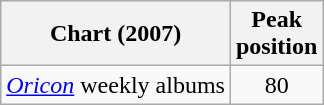<table class="wikitable">
<tr>
<th>Chart (2007)<br></th>
<th>Peak<br>position</th>
</tr>
<tr>
<td><em><a href='#'>Oricon</a></em> weekly albums</td>
<td align="center">80</td>
</tr>
</table>
